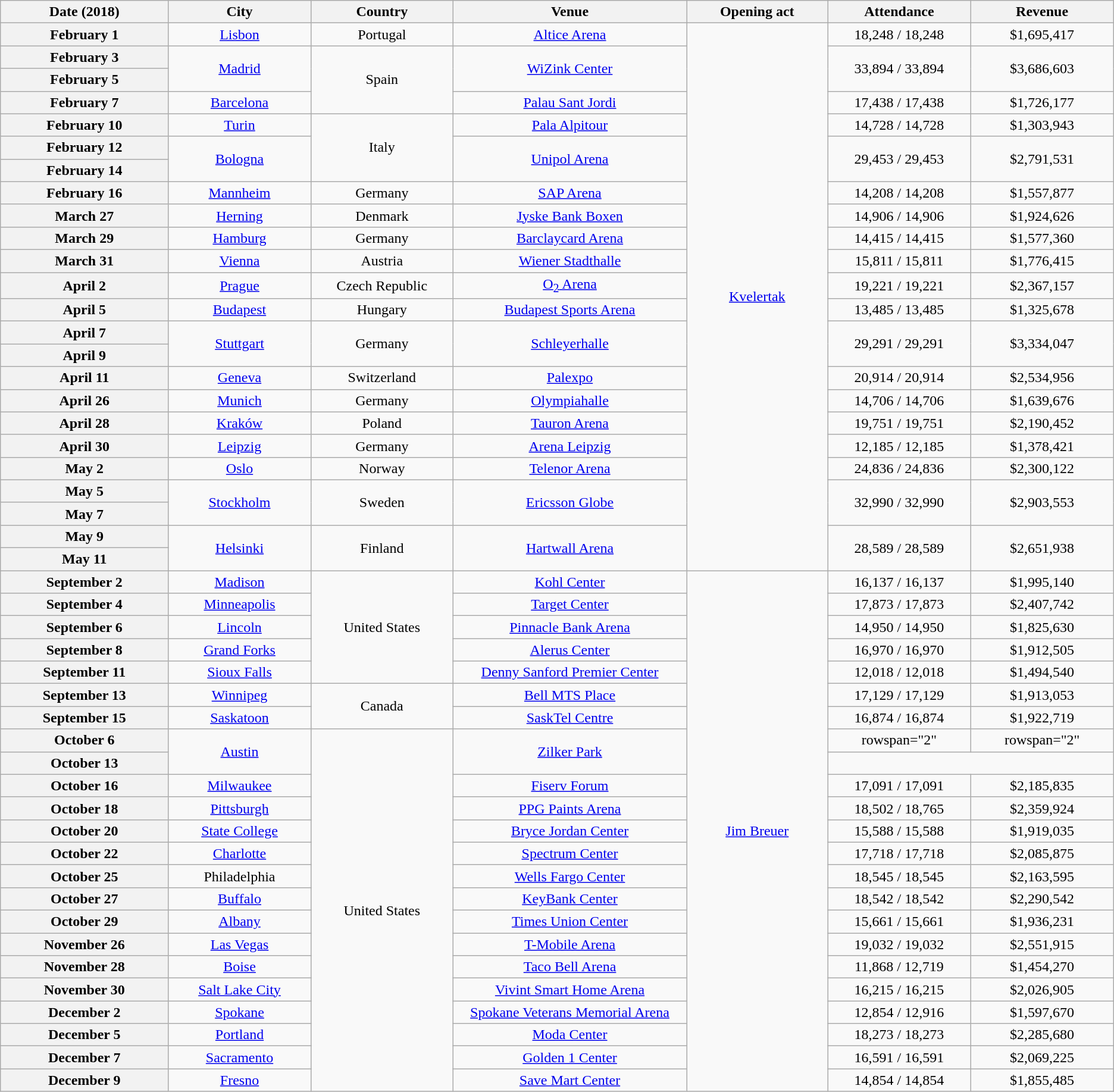<table class="wikitable plainrowheaders" style="text-align:center;">
<tr>
<th scope="col" style="width:12em;">Date (2018)</th>
<th scope="col" style="width:10em;">City</th>
<th scope="col" style="width:10em;">Country</th>
<th scope="col" style="width:17em;">Venue</th>
<th scope="col" style="width:10em;">Opening act</th>
<th scope="col" style="width:10em;">Attendance</th>
<th scope="col" style="width:10em;">Revenue</th>
</tr>
<tr>
<th scope="row" style="text-align:center;">February 1</th>
<td><a href='#'>Lisbon</a></td>
<td>Portugal</td>
<td><a href='#'>Altice Arena</a></td>
<td rowspan="24"><a href='#'>Kvelertak</a></td>
<td>18,248 / 18,248</td>
<td>$1,695,417</td>
</tr>
<tr>
<th scope="row" style="text-align:center;">February 3</th>
<td rowspan="2"><a href='#'>Madrid</a></td>
<td rowspan="3">Spain</td>
<td rowspan="2"><a href='#'>WiZink Center</a></td>
<td rowspan="2">33,894 / 33,894</td>
<td rowspan="2">$3,686,603</td>
</tr>
<tr>
<th scope="row" style="text-align:center;">February 5</th>
</tr>
<tr>
<th scope="row" style="text-align:center;">February 7</th>
<td><a href='#'>Barcelona</a></td>
<td><a href='#'>Palau Sant Jordi</a></td>
<td>17,438 / 17,438</td>
<td>$1,726,177</td>
</tr>
<tr>
<th scope="row" style="text-align:center;">February 10</th>
<td><a href='#'>Turin</a></td>
<td rowspan="3">Italy</td>
<td><a href='#'>Pala Alpitour</a></td>
<td>14,728 / 14,728</td>
<td>$1,303,943</td>
</tr>
<tr>
<th scope="row" style="text-align:center;">February 12</th>
<td rowspan="2"><a href='#'>Bologna</a></td>
<td rowspan="2"><a href='#'>Unipol Arena</a></td>
<td rowspan="2">29,453 / 29,453</td>
<td rowspan="2">$2,791,531</td>
</tr>
<tr>
<th scope="row" style="text-align:center;">February 14</th>
</tr>
<tr>
<th scope="row" style="text-align:center;">February 16</th>
<td><a href='#'>Mannheim</a></td>
<td>Germany</td>
<td><a href='#'>SAP Arena</a></td>
<td>14,208 / 14,208</td>
<td>$1,557,877</td>
</tr>
<tr>
<th scope="row" style="text-align:center;">March 27</th>
<td><a href='#'>Herning</a></td>
<td>Denmark</td>
<td><a href='#'>Jyske Bank Boxen</a></td>
<td>14,906 / 14,906</td>
<td>$1,924,626</td>
</tr>
<tr>
<th scope="row" style="text-align:center;">March 29</th>
<td><a href='#'>Hamburg</a></td>
<td>Germany</td>
<td><a href='#'>Barclaycard Arena</a></td>
<td>14,415 / 14,415</td>
<td>$1,577,360</td>
</tr>
<tr>
<th scope="row" style="text-align:center;">March 31</th>
<td><a href='#'>Vienna</a></td>
<td>Austria</td>
<td><a href='#'>Wiener Stadthalle</a></td>
<td>15,811 / 15,811</td>
<td>$1,776,415</td>
</tr>
<tr>
<th scope="row" style="text-align:center;">April 2</th>
<td><a href='#'>Prague</a></td>
<td>Czech Republic</td>
<td><a href='#'>O<sub>2</sub> Arena</a></td>
<td>19,221 / 19,221</td>
<td>$2,367,157</td>
</tr>
<tr>
<th scope="row" style="text-align:center;">April 5</th>
<td><a href='#'>Budapest</a></td>
<td>Hungary</td>
<td><a href='#'>Budapest Sports Arena</a></td>
<td>13,485 / 13,485</td>
<td>$1,325,678</td>
</tr>
<tr>
<th scope="row" style="text-align:center;">April 7</th>
<td rowspan="2"><a href='#'>Stuttgart</a></td>
<td rowspan="2">Germany</td>
<td rowspan="2"><a href='#'>Schleyerhalle</a></td>
<td rowspan="2">29,291 / 29,291</td>
<td rowspan="2">$3,334,047</td>
</tr>
<tr>
<th scope="row" style="text-align:center;">April 9</th>
</tr>
<tr>
<th scope="row" style="text-align:center;">April 11</th>
<td><a href='#'>Geneva</a></td>
<td>Switzerland</td>
<td><a href='#'>Palexpo</a></td>
<td>20,914 / 20,914</td>
<td>$2,534,956</td>
</tr>
<tr>
<th scope="row" style="text-align:center;">April 26</th>
<td><a href='#'>Munich</a></td>
<td>Germany</td>
<td><a href='#'>Olympiahalle</a></td>
<td>14,706 / 14,706</td>
<td>$1,639,676</td>
</tr>
<tr>
<th scope="row" style="text-align:center;">April 28</th>
<td><a href='#'>Kraków</a></td>
<td>Poland</td>
<td><a href='#'>Tauron Arena</a></td>
<td>19,751 / 19,751</td>
<td>$2,190,452</td>
</tr>
<tr>
<th scope="row" style="text-align:center;">April 30</th>
<td><a href='#'>Leipzig</a></td>
<td>Germany</td>
<td><a href='#'>Arena Leipzig</a></td>
<td>12,185 / 12,185</td>
<td>$1,378,421</td>
</tr>
<tr>
<th scope="row" style="text-align:center;">May 2</th>
<td><a href='#'>Oslo</a></td>
<td>Norway</td>
<td><a href='#'>Telenor Arena</a></td>
<td>24,836 / 24,836</td>
<td>$2,300,122</td>
</tr>
<tr>
<th scope="row" style="text-align:center;">May 5</th>
<td rowspan="2"><a href='#'>Stockholm</a></td>
<td rowspan="2">Sweden</td>
<td rowspan="2"><a href='#'>Ericsson Globe</a></td>
<td rowspan="2">32,990 / 32,990</td>
<td rowspan="2">$2,903,553</td>
</tr>
<tr>
<th scope="row" style="text-align:center;">May 7</th>
</tr>
<tr>
<th scope="row" style="text-align:center;">May 9</th>
<td rowspan="2"><a href='#'>Helsinki</a></td>
<td rowspan="2">Finland</td>
<td rowspan="2"><a href='#'>Hartwall Arena</a></td>
<td rowspan="2">28,589 / 28,589</td>
<td rowspan="2">$2,651,938</td>
</tr>
<tr>
<th scope="row" style="text-align:center;">May 11</th>
</tr>
<tr>
<th scope="row" style="text-align:center;">September 2</th>
<td><a href='#'>Madison</a></td>
<td rowspan="5">United States</td>
<td><a href='#'>Kohl Center</a></td>
<td rowspan="23"><a href='#'>Jim Breuer</a></td>
<td>16,137 / 16,137</td>
<td>$1,995,140</td>
</tr>
<tr>
<th scope="row" style="text-align:center;">September 4</th>
<td><a href='#'>Minneapolis</a></td>
<td><a href='#'>Target Center</a></td>
<td>17,873 / 17,873</td>
<td>$2,407,742</td>
</tr>
<tr>
<th scope="row" style="text-align:center;">September 6</th>
<td><a href='#'>Lincoln</a></td>
<td><a href='#'>Pinnacle Bank Arena</a></td>
<td>14,950 / 14,950</td>
<td>$1,825,630</td>
</tr>
<tr>
<th scope="row" style="text-align:center;">September 8</th>
<td><a href='#'>Grand Forks</a></td>
<td><a href='#'>Alerus Center</a></td>
<td>16,970 / 16,970</td>
<td>$1,912,505</td>
</tr>
<tr>
<th scope="row" style="text-align:center;">September 11</th>
<td><a href='#'>Sioux Falls</a></td>
<td><a href='#'>Denny Sanford Premier Center</a></td>
<td>12,018 / 12,018</td>
<td>$1,494,540</td>
</tr>
<tr>
<th scope="row" style="text-align:center;">September 13</th>
<td><a href='#'>Winnipeg</a></td>
<td rowspan="2">Canada</td>
<td><a href='#'>Bell MTS Place</a></td>
<td>17,129 / 17,129</td>
<td>$1,913,053</td>
</tr>
<tr>
<th scope="row" style="text-align:center;">September 15</th>
<td><a href='#'>Saskatoon</a></td>
<td><a href='#'>SaskTel Centre</a></td>
<td>16,874 / 16,874</td>
<td>$1,922,719</td>
</tr>
<tr>
<th scope="row" style="text-align:center;">October 6</th>
<td rowspan="2"><a href='#'>Austin</a></td>
<td rowspan="16">United States</td>
<td rowspan="2"><a href='#'>Zilker Park</a></td>
<td>rowspan="2" </td>
<td>rowspan="2" </td>
</tr>
<tr>
<th scope="row" style="text-align:center;">October 13</th>
</tr>
<tr>
<th scope="row" style="text-align:center;">October 16</th>
<td><a href='#'>Milwaukee</a></td>
<td><a href='#'>Fiserv Forum</a></td>
<td>17,091 / 17,091</td>
<td>$2,185,835</td>
</tr>
<tr>
<th scope="row" style="text-align:center;">October 18</th>
<td><a href='#'>Pittsburgh</a></td>
<td><a href='#'>PPG Paints Arena</a></td>
<td>18,502 / 18,765</td>
<td>$2,359,924</td>
</tr>
<tr>
<th scope="row" style="text-align:center;">October 20</th>
<td><a href='#'>State College</a></td>
<td><a href='#'>Bryce Jordan Center</a></td>
<td>15,588 / 15,588</td>
<td>$1,919,035</td>
</tr>
<tr>
<th scope="row" style="text-align:center;">October 22</th>
<td><a href='#'>Charlotte</a></td>
<td><a href='#'>Spectrum Center</a></td>
<td>17,718 / 17,718</td>
<td>$2,085,875</td>
</tr>
<tr>
<th scope="row" style="text-align:center;">October 25</th>
<td>Philadelphia</td>
<td><a href='#'>Wells Fargo Center</a></td>
<td>18,545 / 18,545</td>
<td>$2,163,595</td>
</tr>
<tr>
<th scope="row" style="text-align:center;">October 27</th>
<td><a href='#'>Buffalo</a></td>
<td><a href='#'>KeyBank Center</a></td>
<td>18,542 / 18,542</td>
<td>$2,290,542</td>
</tr>
<tr>
<th scope="row" style="text-align:center;">October 29</th>
<td><a href='#'>Albany</a></td>
<td><a href='#'>Times Union Center</a></td>
<td>15,661 / 15,661</td>
<td>$1,936,231</td>
</tr>
<tr>
<th scope="row" style="text-align:center;">November 26</th>
<td><a href='#'>Las Vegas</a></td>
<td><a href='#'>T-Mobile Arena</a></td>
<td>19,032 / 19,032</td>
<td>$2,551,915</td>
</tr>
<tr>
<th scope="row" style="text-align:center;">November 28</th>
<td><a href='#'>Boise</a></td>
<td><a href='#'>Taco Bell Arena</a></td>
<td>11,868 / 12,719</td>
<td>$1,454,270</td>
</tr>
<tr>
<th scope="row" style="text-align:center;">November 30</th>
<td><a href='#'>Salt Lake City</a></td>
<td><a href='#'>Vivint Smart Home Arena</a></td>
<td>16,215 / 16,215</td>
<td>$2,026,905</td>
</tr>
<tr>
<th scope="row" style="text-align:center;">December 2</th>
<td><a href='#'>Spokane</a></td>
<td><a href='#'>Spokane Veterans Memorial Arena</a></td>
<td>12,854 / 12,916</td>
<td>$1,597,670</td>
</tr>
<tr>
<th scope="row" style="text-align:center;">December 5</th>
<td><a href='#'>Portland</a></td>
<td><a href='#'>Moda Center</a></td>
<td>18,273 / 18,273</td>
<td>$2,285,680</td>
</tr>
<tr>
<th scope="row" style="text-align:center;">December 7</th>
<td><a href='#'>Sacramento</a></td>
<td><a href='#'>Golden 1 Center</a></td>
<td>16,591 / 16,591</td>
<td>$2,069,225</td>
</tr>
<tr>
<th scope="row" style="text-align:center;">December 9</th>
<td><a href='#'>Fresno</a></td>
<td><a href='#'>Save Mart Center</a></td>
<td>14,854 / 14,854</td>
<td>$1,855,485</td>
</tr>
</table>
